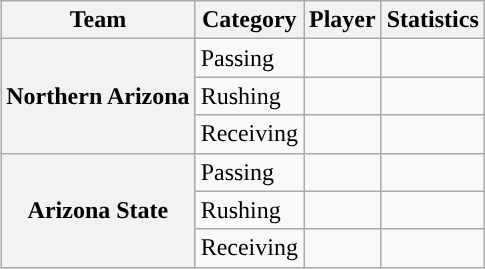<table class="wikitable" style="float:right">
<tr>
<th>Team</th>
<th>Category</th>
<th>Player</th>
<th>Statistics</th>
</tr>
<tr>
<th rowspan=3>Northern Arizona</th>
<td>Passing</td>
<td></td>
<td></td>
</tr>
<tr>
<td>Rushing</td>
<td></td>
<td></td>
</tr>
<tr>
<td>Receiving</td>
<td></td>
<td></td>
</tr>
<tr>
<th rowspan=3>Arizona State</th>
<td>Passing</td>
<td></td>
<td></td>
</tr>
<tr>
<td>Rushing</td>
<td></td>
<td></td>
</tr>
<tr>
<td>Receiving</td>
<td></td>
<td></td>
</tr>
</table>
